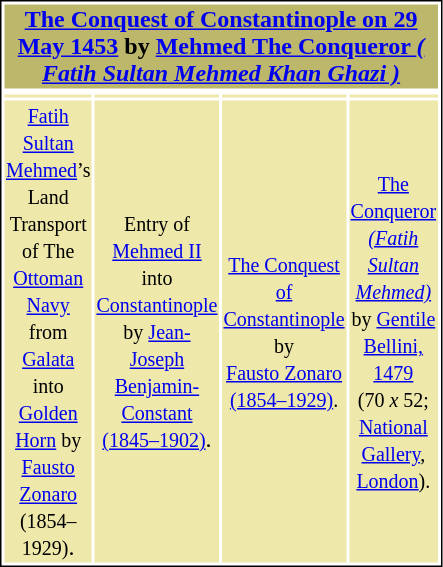<table style="border: 1px black solid; margin-left:1em; text-align: left;" align="center" width="100">
<tr>
<th colspan="4" style="background:DarkKhaki" align="center"><strong><a href='#'>The Conquest of Constantinople on 29 May 1453</a> by <a href='#'>Mehmed The Conqueror <em>( Fatih Sultan Mehmed Khan Ghazi )</em></a></strong></th>
</tr>
<tr style="background:PaleGoldenrod" align="center">
</tr>
<tr style="background:PaleGoldenrod" align="center">
<td></td>
<td></td>
<td></td>
<td></td>
</tr>
<tr style="background:PaleGoldenrod" align="center">
<td><small><a href='#'>Fatih Sultan Mehmed</a>’s Land Transport of The <a href='#'>Ottoman Navy</a> from <a href='#'>Galata</a> into <a href='#'>Golden Horn</a> by <a href='#'>Fausto Zonaro</a> (1854–1929)</small>.</td>
<td><small>Entry of <a href='#'>Mehmed II</a> into <a href='#'>Constantinople</a> by <a href='#'>Jean-Joseph Benjamin-Constant (1845–1902)</a></small>.</td>
<td><small><a href='#'>The Conquest of Constantinople</a> by<br><a href='#'>Fausto Zonaro (1854–1929)</a>.</small></td>
<td><small><a href='#'>The Conqueror <em>(Fatih Sultan Mehmed)</em></a> by <a href='#'>Gentile Bellini, 1479</a><br>(70 <em>x</em> 52; <a href='#'>National Gallery</a>, <a href='#'>London</a>).</small></td>
</tr>
</table>
